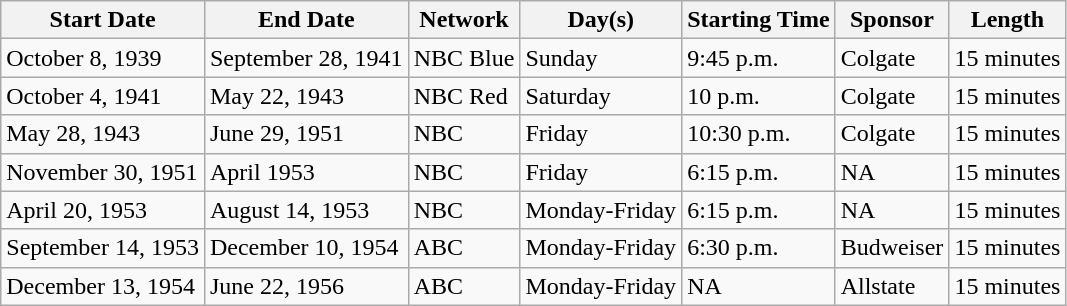<table class="wikitable">
<tr>
<th>Start Date</th>
<th>End Date</th>
<th>Network</th>
<th>Day(s)</th>
<th>Starting Time</th>
<th>Sponsor</th>
<th>Length</th>
</tr>
<tr>
<td>October 8, 1939</td>
<td>September 28, 1941</td>
<td>NBC Blue</td>
<td>Sunday</td>
<td>9:45 p.m.</td>
<td>Colgate</td>
<td>15 minutes</td>
</tr>
<tr>
<td>October 4, 1941</td>
<td>May 22, 1943</td>
<td>NBC Red</td>
<td>Saturday</td>
<td>10 p.m.</td>
<td>Colgate</td>
<td>15 minutes</td>
</tr>
<tr>
<td>May 28, 1943</td>
<td>June 29, 1951</td>
<td>NBC</td>
<td>Friday</td>
<td>10:30 p.m.</td>
<td>Colgate</td>
<td>15 minutes</td>
</tr>
<tr>
<td>November 30, 1951</td>
<td>April 1953</td>
<td>NBC</td>
<td>Friday</td>
<td>6:15 p.m.</td>
<td>NA</td>
<td>15 minutes</td>
</tr>
<tr>
<td>April 20, 1953</td>
<td>August 14, 1953</td>
<td>NBC</td>
<td>Monday-Friday</td>
<td>6:15 p.m.</td>
<td>NA</td>
<td>15 minutes</td>
</tr>
<tr>
<td>September 14, 1953</td>
<td>December 10, 1954</td>
<td>ABC</td>
<td>Monday-Friday</td>
<td>6:30 p.m.</td>
<td>Budweiser</td>
<td>15 minutes</td>
</tr>
<tr>
<td>December 13, 1954</td>
<td>June 22, 1956</td>
<td>ABC</td>
<td>Monday-Friday</td>
<td>NA</td>
<td>Allstate</td>
<td>15 minutes</td>
</tr>
</table>
